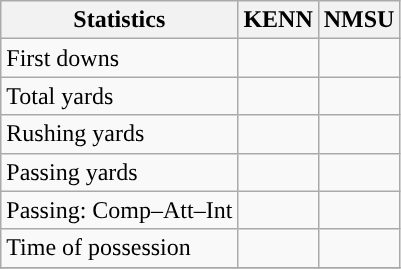<table class="wikitable" style="float: left;">
<tr>
<th>Statistics</th>
<th>KENN</th>
<th>NMSU</th>
</tr>
<tr>
<td>First downs</td>
<td></td>
<td></td>
</tr>
<tr>
<td>Total yards</td>
<td></td>
<td></td>
</tr>
<tr>
<td>Rushing yards</td>
<td></td>
<td></td>
</tr>
<tr>
<td>Passing yards</td>
<td></td>
<td></td>
</tr>
<tr>
<td>Passing: Comp–Att–Int</td>
<td></td>
<td></td>
</tr>
<tr>
<td>Time of possession</td>
<td></td>
<td></td>
</tr>
<tr>
</tr>
</table>
